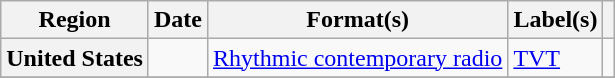<table class="wikitable plainrowheaders" style="text-align:left">
<tr>
<th scope="col">Region</th>
<th scope="col">Date</th>
<th scope="col">Format(s)</th>
<th scope="col">Label(s)</th>
<th scope="col"></th>
</tr>
<tr>
<th scope="row">United States</th>
<td></td>
<td><a href='#'>Rhythmic contemporary radio</a></td>
<td><a href='#'>TVT</a></td>
<td></td>
</tr>
<tr>
</tr>
</table>
